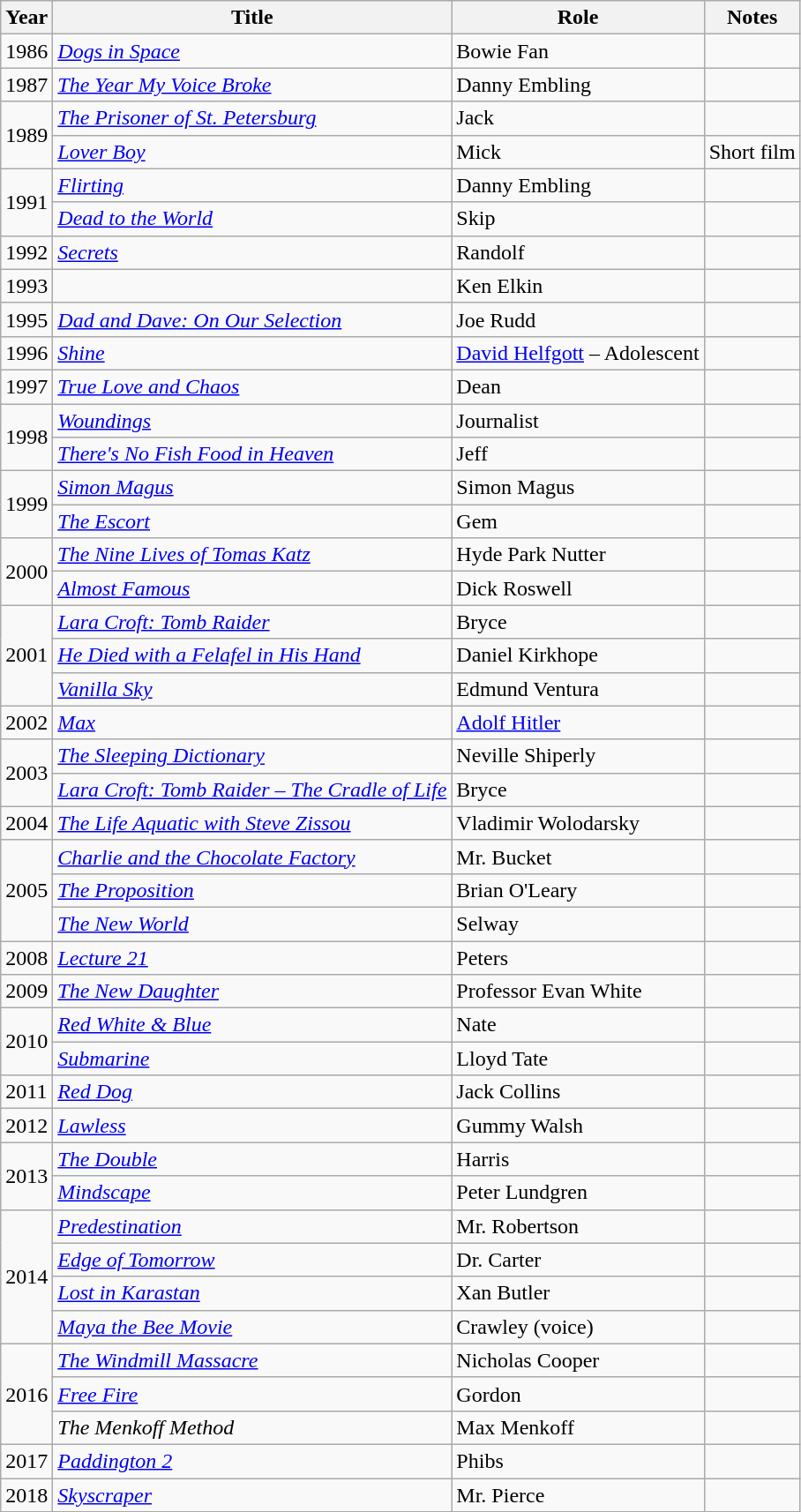<table class="wikitable sortable">
<tr>
<th>Year</th>
<th>Title</th>
<th>Role</th>
<th class="unsortable">Notes</th>
</tr>
<tr>
<td>1986</td>
<td><em><a href='#'>Dogs in Space</a></em></td>
<td>Bowie Fan</td>
<td></td>
</tr>
<tr>
<td>1987</td>
<td><em><a href='#'>The Year My Voice Broke</a></em></td>
<td>Danny Embling</td>
<td></td>
</tr>
<tr>
<td rowspan="2">1989</td>
<td><em><a href='#'>The Prisoner of St. Petersburg</a></em></td>
<td>Jack</td>
<td></td>
</tr>
<tr>
<td><em><a href='#'>Lover Boy</a></em></td>
<td>Mick</td>
<td>Short film</td>
</tr>
<tr>
<td rowspan="2">1991</td>
<td><em><a href='#'>Flirting</a></em></td>
<td>Danny Embling</td>
<td></td>
</tr>
<tr>
<td><em><a href='#'>Dead to the World</a></em></td>
<td>Skip</td>
<td></td>
</tr>
<tr>
<td>1992</td>
<td><em><a href='#'>Secrets</a></em></td>
<td>Randolf</td>
<td></td>
</tr>
<tr>
<td>1993</td>
<td><em></em></td>
<td>Ken Elkin</td>
<td></td>
</tr>
<tr>
<td>1995</td>
<td><em><a href='#'>Dad and Dave: On Our Selection</a></em></td>
<td>Joe Rudd</td>
<td></td>
</tr>
<tr>
<td>1996</td>
<td><em><a href='#'>Shine</a></em></td>
<td><a href='#'>David Helfgott</a> – Adolescent</td>
<td></td>
</tr>
<tr>
<td>1997</td>
<td><em><a href='#'>True Love and Chaos</a></em></td>
<td>Dean</td>
<td></td>
</tr>
<tr>
<td rowspan="2">1998</td>
<td><em><a href='#'>Woundings</a></em></td>
<td>Journalist</td>
<td></td>
</tr>
<tr>
<td><em><a href='#'>There's No Fish Food in Heaven</a></em></td>
<td>Jeff</td>
<td></td>
</tr>
<tr>
<td rowspan="2">1999</td>
<td><em><a href='#'>Simon Magus</a></em></td>
<td>Simon Magus</td>
<td></td>
</tr>
<tr>
<td><em><a href='#'>The Escort</a></em></td>
<td>Gem</td>
<td></td>
</tr>
<tr>
<td rowspan="2">2000</td>
<td><em><a href='#'>The Nine Lives of Tomas Katz</a></em></td>
<td>Hyde Park Nutter</td>
<td></td>
</tr>
<tr>
<td><em><a href='#'>Almost Famous</a></em></td>
<td>Dick Roswell</td>
<td></td>
</tr>
<tr>
<td rowspan="3">2001</td>
<td><em><a href='#'>Lara Croft: Tomb Raider</a></em></td>
<td>Bryce</td>
<td></td>
</tr>
<tr>
<td><em><a href='#'>He Died with a Felafel in His Hand</a></em></td>
<td>Daniel Kirkhope</td>
<td></td>
</tr>
<tr>
<td><em><a href='#'>Vanilla Sky</a></em></td>
<td>Edmund Ventura</td>
<td></td>
</tr>
<tr>
<td>2002</td>
<td><em><a href='#'>Max</a></em></td>
<td><a href='#'>Adolf Hitler</a></td>
<td></td>
</tr>
<tr>
<td rowspan="2">2003</td>
<td><em><a href='#'>The Sleeping Dictionary</a></em></td>
<td>Neville Shiperly</td>
<td></td>
</tr>
<tr>
<td><em><a href='#'>Lara Croft: Tomb Raider – The Cradle of Life</a></em></td>
<td>Bryce</td>
<td></td>
</tr>
<tr>
<td>2004</td>
<td><em><a href='#'>The Life Aquatic with Steve Zissou</a></em></td>
<td>Vladimir Wolodarsky</td>
<td></td>
</tr>
<tr>
<td rowspan="3">2005</td>
<td><em><a href='#'>Charlie and the Chocolate Factory</a></em></td>
<td>Mr. Bucket</td>
<td></td>
</tr>
<tr>
<td><em><a href='#'>The Proposition</a></em></td>
<td>Brian O'Leary</td>
<td></td>
</tr>
<tr>
<td><em><a href='#'>The New World</a></em></td>
<td>Selway</td>
<td></td>
</tr>
<tr>
<td>2008</td>
<td><em><a href='#'>Lecture 21</a></em></td>
<td>Peters</td>
<td></td>
</tr>
<tr>
<td>2009</td>
<td><em><a href='#'>The New Daughter</a></em></td>
<td>Professor Evan White</td>
<td></td>
</tr>
<tr>
<td rowspan="2">2010</td>
<td><em><a href='#'>Red White & Blue</a></em></td>
<td>Nate</td>
<td></td>
</tr>
<tr>
<td><em><a href='#'>Submarine</a></em></td>
<td>Lloyd Tate</td>
<td></td>
</tr>
<tr>
<td>2011</td>
<td><em><a href='#'>Red Dog</a></em></td>
<td>Jack Collins</td>
<td></td>
</tr>
<tr>
<td>2012</td>
<td><em><a href='#'>Lawless</a></em></td>
<td>Gummy Walsh</td>
<td></td>
</tr>
<tr>
<td rowspan="2">2013</td>
<td><em><a href='#'>The Double</a></em></td>
<td>Harris</td>
<td></td>
</tr>
<tr>
<td><em><a href='#'>Mindscape</a></em></td>
<td>Peter Lundgren</td>
<td></td>
</tr>
<tr>
<td rowspan="4">2014</td>
<td><em><a href='#'>Predestination</a></em></td>
<td>Mr. Robertson</td>
<td></td>
</tr>
<tr>
<td><em><a href='#'>Edge of Tomorrow</a></em></td>
<td>Dr. Carter</td>
<td></td>
</tr>
<tr>
<td><em><a href='#'>Lost in Karastan</a></em></td>
<td>Xan Butler</td>
<td></td>
</tr>
<tr>
<td><em><a href='#'>Maya the Bee Movie</a></em></td>
<td>Crawley (voice)</td>
<td></td>
</tr>
<tr>
<td rowspan="3">2016</td>
<td><em><a href='#'>The Windmill Massacre</a></em></td>
<td>Nicholas Cooper</td>
<td></td>
</tr>
<tr>
<td><em><a href='#'>Free Fire</a></em></td>
<td>Gordon</td>
<td></td>
</tr>
<tr>
<td><em>The Menkoff Method</em></td>
<td>Max Menkoff</td>
<td></td>
</tr>
<tr>
<td>2017</td>
<td><em><a href='#'>Paddington 2</a></em></td>
<td>Phibs</td>
<td></td>
</tr>
<tr>
<td>2018</td>
<td><em><a href='#'>Skyscraper</a></em></td>
<td>Mr. Pierce</td>
<td></td>
</tr>
</table>
